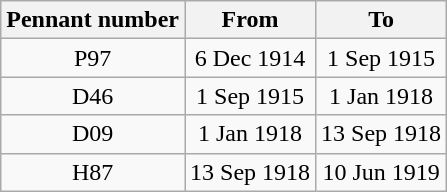<table class="wikitable" style="text-align:center">
<tr>
<th>Pennant number</th>
<th>From</th>
<th>To</th>
</tr>
<tr>
<td>P97</td>
<td>6 Dec 1914</td>
<td>1 Sep 1915</td>
</tr>
<tr>
<td>D46</td>
<td>1 Sep 1915</td>
<td>1 Jan 1918</td>
</tr>
<tr>
<td>D09</td>
<td>1 Jan 1918</td>
<td>13 Sep 1918</td>
</tr>
<tr>
<td>H87</td>
<td>13 Sep 1918</td>
<td>10 Jun 1919</td>
</tr>
</table>
